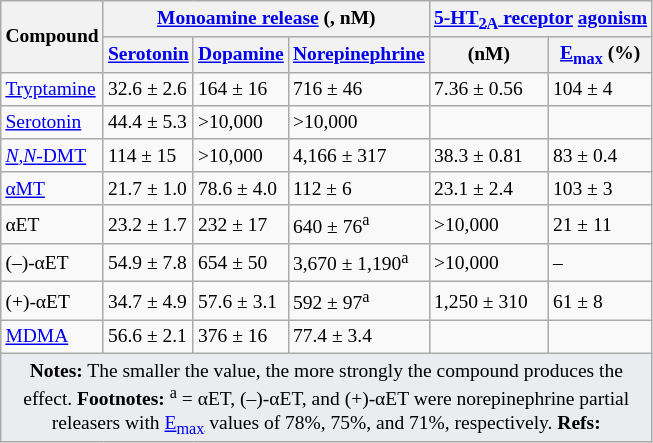<table class="wikitable floatright" style="font-size:small;">
<tr>
<th rowspan="2">Compound</th>
<th colspan="3"><a href='#'>Monoamine release</a> (, nM)</th>
<th colspan="2"><a href='#'>5-HT<sub>2A</sub> receptor</a> <a href='#'>agonism</a></th>
</tr>
<tr>
<th><a href='#'>Serotonin</a></th>
<th><a href='#'>Dopamine</a></th>
<th><a href='#'>Norepinephrine</a></th>
<th> (nM)</th>
<th><a href='#'>E<sub>max</sub></a> (%)</th>
</tr>
<tr>
<td><a href='#'>Tryptamine</a></td>
<td>32.6 ± 2.6</td>
<td>164 ± 16</td>
<td>716 ± 46</td>
<td>7.36 ± 0.56</td>
<td>104 ± 4</td>
</tr>
<tr>
<td><a href='#'>Serotonin</a></td>
<td>44.4 ± 5.3</td>
<td>>10,000</td>
<td>>10,000</td>
<td></td>
<td></td>
</tr>
<tr>
<td><a href='#'><em>N</em>,<em>N</em>-DMT</a></td>
<td>114 ± 15</td>
<td>>10,000</td>
<td>4,166 ± 317</td>
<td>38.3 ± 0.81</td>
<td>83 ± 0.4</td>
</tr>
<tr>
<td><a href='#'>αMT</a></td>
<td>21.7 ± 1.0</td>
<td>78.6 ± 4.0</td>
<td>112 ± 6</td>
<td>23.1 ± 2.4</td>
<td>103 ± 3</td>
</tr>
<tr>
<td>αET</td>
<td>23.2 ± 1.7</td>
<td>232 ± 17</td>
<td>640 ± 76<sup>a</sup></td>
<td>>10,000</td>
<td>21 ± 11</td>
</tr>
<tr>
<td>(–)-αET</td>
<td>54.9 ± 7.8</td>
<td>654 ± 50</td>
<td>3,670 ± 1,190<sup>a</sup></td>
<td>>10,000</td>
<td>–</td>
</tr>
<tr>
<td>(+)-αET</td>
<td>34.7 ± 4.9</td>
<td>57.6 ± 3.1</td>
<td>592 ± 97<sup>a</sup></td>
<td>1,250 ± 310</td>
<td>61 ± 8</td>
</tr>
<tr>
<td><a href='#'>MDMA</a></td>
<td>56.6 ± 2.1</td>
<td>376 ± 16</td>
<td>77.4 ± 3.4</td>
<td></td>
<td></td>
</tr>
<tr class="sortbottom">
<td colspan="6" style="width: 1px; background-color:#eaecf0; text-align: center;"><strong>Notes:</strong> The smaller the value, the more strongly the compound produces the effect. <strong>Footnotes:</strong> <sup>a</sup> = αET, (–)-αET, and (+)-αET were norepinephrine partial releasers with <a href='#'>E<sub>max</sub></a> values of 78%, 75%, and 71%, respectively. <strong>Refs:</strong> </td>
</tr>
</table>
